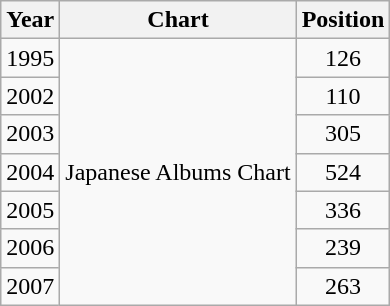<table class="wikitable">
<tr>
<th>Year</th>
<th>Chart</th>
<th>Position</th>
</tr>
<tr>
<td>1995</td>
<td rowspan=7>Japanese Albums Chart</td>
<td align="center">126</td>
</tr>
<tr>
<td>2002</td>
<td align="center">110</td>
</tr>
<tr>
<td>2003</td>
<td align="center">305</td>
</tr>
<tr>
<td>2004</td>
<td align="center">524</td>
</tr>
<tr>
<td>2005</td>
<td align="center">336</td>
</tr>
<tr>
<td>2006</td>
<td align="center">239</td>
</tr>
<tr>
<td>2007</td>
<td align="center">263</td>
</tr>
</table>
